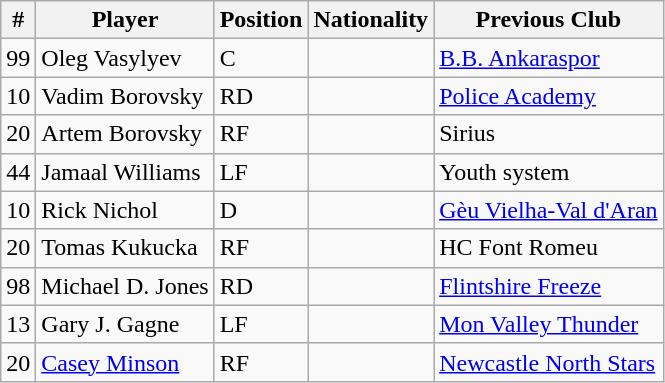<table class="wikitable">
<tr>
<th>#</th>
<th>Player</th>
<th>Position</th>
<th>Nationality</th>
<th>Previous Club</th>
</tr>
<tr>
<td>99</td>
<td>Oleg Vasylyev</td>
<td>C</td>
<td></td>
<td><a href='#'>B.B. Ankaraspor</a></td>
</tr>
<tr>
<td>10</td>
<td>Vadim Borovsky</td>
<td>RD</td>
<td></td>
<td><a href='#'>Police Academy</a></td>
</tr>
<tr>
<td>20</td>
<td>Artem Borovsky</td>
<td>RF</td>
<td></td>
<td>Sirius</td>
</tr>
<tr>
<td>44</td>
<td>Jamaal Williams</td>
<td>LF</td>
<td></td>
<td>Youth system</td>
</tr>
<tr>
<td>10</td>
<td>Rick Nichol</td>
<td>D</td>
<td></td>
<td><a href='#'>Gèu Vielha-Val d'Aran</a></td>
</tr>
<tr>
<td>20</td>
<td>Tomas Kukucka</td>
<td>RF</td>
<td></td>
<td>HC Font Romeu</td>
</tr>
<tr>
<td>98</td>
<td>Michael D. Jones</td>
<td>RD</td>
<td></td>
<td><a href='#'>Flintshire Freeze</a></td>
</tr>
<tr>
<td>13</td>
<td>Gary J. Gagne</td>
<td>LF</td>
<td></td>
<td><a href='#'>Mon Valley Thunder</a></td>
</tr>
<tr>
<td>20</td>
<td><a href='#'>Casey Minson</a></td>
<td>RF</td>
<td></td>
<td><a href='#'>Newcastle North Stars</a></td>
</tr>
</table>
